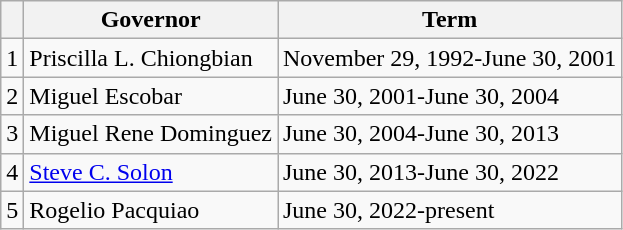<table class="wikitable sortable">
<tr>
<th></th>
<th>Governor</th>
<th>Term</th>
</tr>
<tr>
<td>1</td>
<td>Priscilla L. Chiongbian</td>
<td>November 29, 1992-June 30, 2001</td>
</tr>
<tr>
<td>2</td>
<td>Miguel Escobar</td>
<td>June 30, 2001-June 30, 2004</td>
</tr>
<tr>
<td>3</td>
<td>Miguel Rene Dominguez</td>
<td>June 30, 2004-June 30, 2013</td>
</tr>
<tr>
<td>4</td>
<td><a href='#'>Steve C. Solon</a></td>
<td>June 30, 2013-June 30, 2022</td>
</tr>
<tr>
<td>5</td>
<td>Rogelio Pacquiao</td>
<td>June 30, 2022-present</td>
</tr>
</table>
